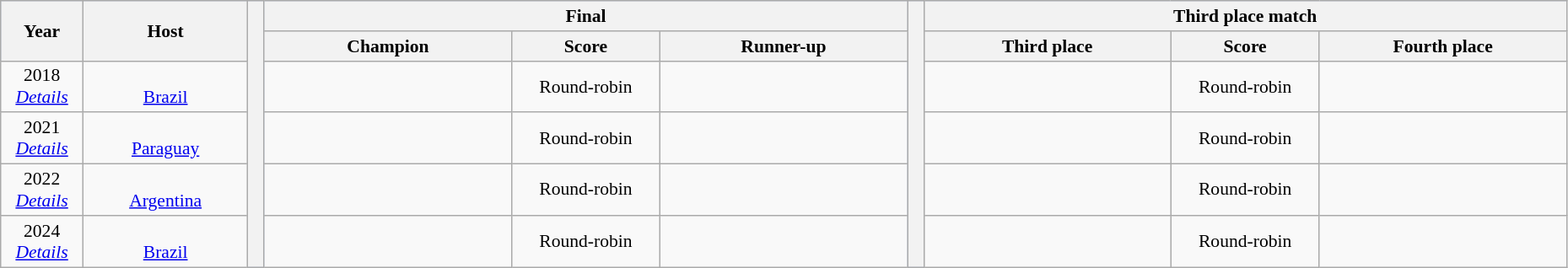<table class="wikitable" style="font-size:90%; width: 98%; text-align: center;">
<tr bgcolor=#C1D8FF>
<th rowspan=2 width=5%>Year</th>
<th rowspan=2 width=10%>Host</th>
<th width=1% rowspan=6 bgcolor=ffffff></th>
<th colspan=3>Final</th>
<th width=1% rowspan=6 bgcolor=ffffff></th>
<th colspan=3>Third place match</th>
</tr>
<tr bgcolor=#EFEFEF>
<th width=15%>Champion</th>
<th width=9%>Score</th>
<th width=15%>Runner-up</th>
<th width=15%>Third place</th>
<th width=9%>Score</th>
<th width=15%>Fourth place</th>
</tr>
<tr>
<td>2018<br><em><a href='#'>Details</a></em></td>
<td><br><a href='#'>Brazil</a></td>
<td><strong></strong></td>
<td>Round-robin</td>
<td></td>
<td></td>
<td>Round-robin</td>
<td></td>
</tr>
<tr>
<td>2021<br><em><a href='#'>Details</a></em></td>
<td><br><a href='#'>Paraguay</a></td>
<td><strong></strong></td>
<td>Round-robin</td>
<td></td>
<td></td>
<td>Round-robin</td>
<td></td>
</tr>
<tr>
<td>2022<br><em><a href='#'>Details</a></em></td>
<td><br><a href='#'>Argentina</a></td>
<td><strong></strong></td>
<td>Round-robin</td>
<td></td>
<td></td>
<td>Round-robin</td>
<td></td>
</tr>
<tr>
<td>2024<br><em><a href='#'>Details</a></em></td>
<td><br><a href='#'>Brazil</a></td>
<td><strong></strong></td>
<td>Round-robin</td>
<td></td>
<td></td>
<td>Round-robin</td>
<td></td>
</tr>
</table>
